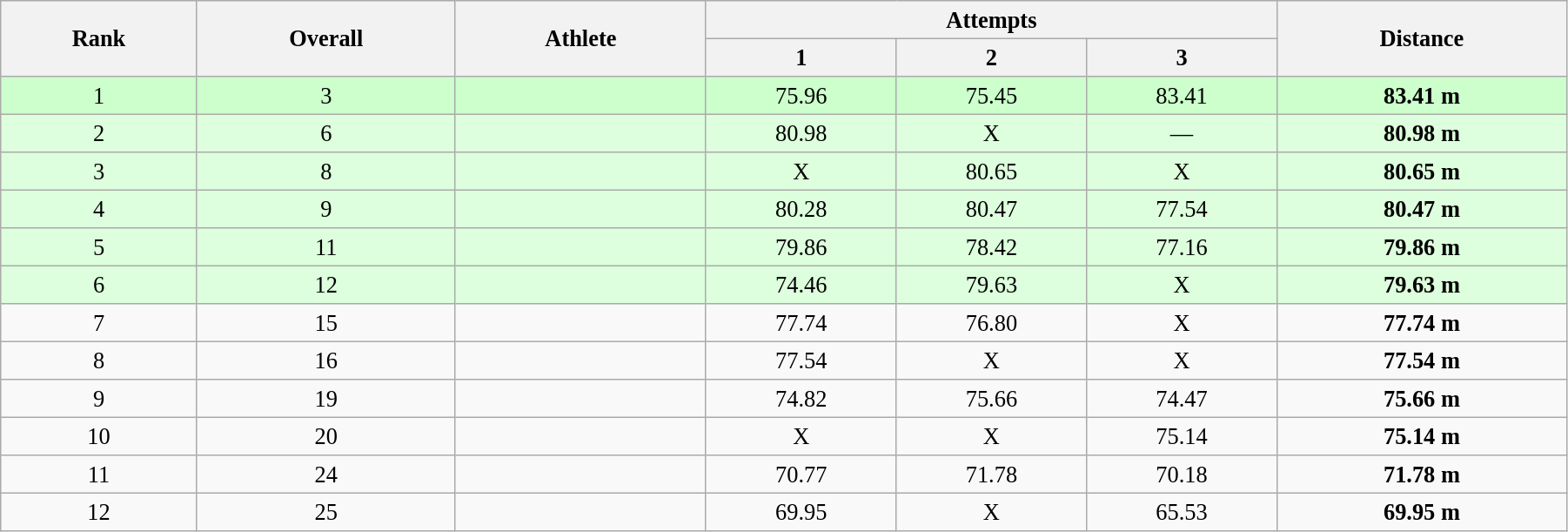<table class="wikitable" style=" text-align:center; font-size:110%;" width="95%">
<tr>
<th rowspan="2">Rank</th>
<th rowspan="2">Overall</th>
<th rowspan="2">Athlete</th>
<th colspan="3">Attempts</th>
<th rowspan="2">Distance</th>
</tr>
<tr>
<th>1</th>
<th>2</th>
<th>3</th>
</tr>
<tr style="background:#ccffcc;">
<td>1</td>
<td>3</td>
<td align=left></td>
<td>75.96</td>
<td>75.45</td>
<td>83.41</td>
<td><strong>83.41 m </strong></td>
</tr>
<tr style="background:#ddffdd;">
<td>2</td>
<td>6</td>
<td align=left></td>
<td>80.98</td>
<td>X</td>
<td>—</td>
<td><strong>80.98 m </strong></td>
</tr>
<tr style="background:#ddffdd;">
<td>3</td>
<td>8</td>
<td align=left></td>
<td>X</td>
<td>80.65</td>
<td>X</td>
<td><strong>80.65 m </strong></td>
</tr>
<tr style="background:#ddffdd;">
<td>4</td>
<td>9</td>
<td align=left></td>
<td>80.28</td>
<td>80.47</td>
<td>77.54</td>
<td><strong>80.47 m </strong></td>
</tr>
<tr style="background:#ddffdd;">
<td>5</td>
<td>11</td>
<td align=left></td>
<td>79.86</td>
<td>78.42</td>
<td>77.16</td>
<td><strong>79.86 m </strong></td>
</tr>
<tr style="background:#ddffdd;">
<td>6</td>
<td>12</td>
<td align=left></td>
<td>74.46</td>
<td>79.63</td>
<td>X</td>
<td><strong>79.63 m </strong></td>
</tr>
<tr>
<td>7</td>
<td>15</td>
<td align=left></td>
<td>77.74</td>
<td>76.80</td>
<td>X</td>
<td><strong>77.74 m </strong></td>
</tr>
<tr>
<td>8</td>
<td>16</td>
<td align=left></td>
<td>77.54</td>
<td>X</td>
<td>X</td>
<td><strong>77.54 m </strong></td>
</tr>
<tr>
<td>9</td>
<td>19</td>
<td align=left></td>
<td>74.82</td>
<td>75.66</td>
<td>74.47</td>
<td><strong>75.66 m </strong></td>
</tr>
<tr>
<td>10</td>
<td>20</td>
<td align=left></td>
<td>X</td>
<td>X</td>
<td>75.14</td>
<td><strong>75.14 m </strong></td>
</tr>
<tr>
<td>11</td>
<td>24</td>
<td align=left></td>
<td>70.77</td>
<td>71.78</td>
<td>70.18</td>
<td><strong>71.78 m </strong></td>
</tr>
<tr>
<td>12</td>
<td>25</td>
<td align=left></td>
<td>69.95</td>
<td>X</td>
<td>65.53</td>
<td><strong>69.95 m </strong></td>
</tr>
</table>
